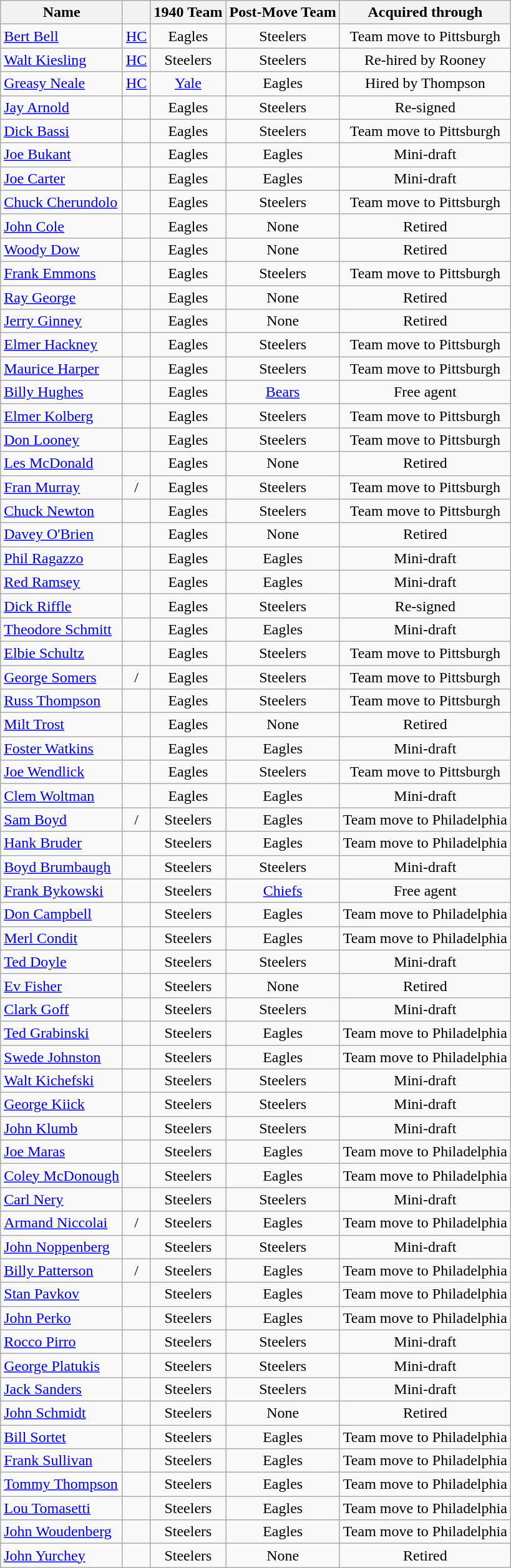<table class="wikitable sortable mw-collapsible mw-collapsed">
<tr>
<th align="left">Name</th>
<th></th>
<th>1940 Team</th>
<th>Post-Move Team</th>
<th>Acquired through</th>
</tr>
<tr align=center>
<td align=left><a href='#'>Bert Bell</a></td>
<td><a href='#'>HC</a></td>
<td>Eagles</td>
<td>Steelers</td>
<td>Team move to Pittsburgh</td>
</tr>
<tr align=center>
<td align=left><a href='#'>Walt Kiesling</a></td>
<td><a href='#'>HC</a></td>
<td>Steelers</td>
<td>Steelers</td>
<td>Re-hired by Rooney</td>
</tr>
<tr align=center>
<td align=left><a href='#'>Greasy Neale</a></td>
<td><a href='#'>HC</a></td>
<td><a href='#'>Yale</a></td>
<td>Eagles</td>
<td>Hired by Thompson</td>
</tr>
<tr align=center>
<td align=left><a href='#'>Jay Arnold</a></td>
<td></td>
<td>Eagles</td>
<td>Steelers</td>
<td>Re-signed</td>
</tr>
<tr align=center>
<td align=left><a href='#'>Dick Bassi</a></td>
<td></td>
<td>Eagles</td>
<td>Steelers</td>
<td>Team move to Pittsburgh</td>
</tr>
<tr align=center>
<td align=left><a href='#'>Joe Bukant</a></td>
<td></td>
<td>Eagles</td>
<td>Eagles</td>
<td>Mini-draft</td>
</tr>
<tr align=center>
<td align=left><a href='#'>Joe Carter</a></td>
<td></td>
<td>Eagles</td>
<td>Eagles</td>
<td>Mini-draft</td>
</tr>
<tr align=center>
<td align=left><a href='#'>Chuck Cherundolo</a></td>
<td></td>
<td>Eagles</td>
<td>Steelers</td>
<td>Team move to Pittsburgh</td>
</tr>
<tr align=center>
<td align=left><a href='#'>John Cole</a></td>
<td></td>
<td>Eagles</td>
<td>None</td>
<td>Retired</td>
</tr>
<tr align=center>
<td align=left><a href='#'>Woody Dow</a></td>
<td></td>
<td>Eagles</td>
<td>None</td>
<td>Retired</td>
</tr>
<tr align=center>
<td align=left><a href='#'>Frank Emmons</a></td>
<td></td>
<td>Eagles</td>
<td>Steelers</td>
<td>Team move to Pittsburgh</td>
</tr>
<tr align=center>
<td align=left><a href='#'>Ray George</a></td>
<td></td>
<td>Eagles</td>
<td>None</td>
<td>Retired</td>
</tr>
<tr align=center>
<td align=left><a href='#'>Jerry Ginney</a></td>
<td></td>
<td>Eagles</td>
<td>None</td>
<td>Retired</td>
</tr>
<tr align=center>
<td align=left><a href='#'>Elmer Hackney</a></td>
<td></td>
<td>Eagles</td>
<td>Steelers</td>
<td>Team move to Pittsburgh</td>
</tr>
<tr align=center>
<td align=left><a href='#'>Maurice Harper</a></td>
<td></td>
<td>Eagles</td>
<td>Steelers</td>
<td>Team move to Pittsburgh</td>
</tr>
<tr align=center>
<td align=left><a href='#'>Billy Hughes</a></td>
<td></td>
<td>Eagles</td>
<td><a href='#'>Bears</a></td>
<td>Free agent</td>
</tr>
<tr align=center>
<td align=left><a href='#'>Elmer Kolberg</a></td>
<td></td>
<td>Eagles</td>
<td>Steelers</td>
<td>Team move to Pittsburgh</td>
</tr>
<tr align=center>
<td align=left><a href='#'>Don Looney</a></td>
<td></td>
<td>Eagles</td>
<td>Steelers</td>
<td>Team move to Pittsburgh</td>
</tr>
<tr align=center>
<td align=left><a href='#'>Les McDonald</a></td>
<td></td>
<td>Eagles</td>
<td>None</td>
<td>Retired</td>
</tr>
<tr align=center>
<td align=left><a href='#'>Fran Murray</a></td>
<td> / </td>
<td>Eagles</td>
<td>Steelers</td>
<td>Team move to Pittsburgh</td>
</tr>
<tr align=center>
<td align=left><a href='#'>Chuck Newton</a></td>
<td></td>
<td>Eagles</td>
<td>Steelers</td>
<td>Team move to Pittsburgh</td>
</tr>
<tr align=center>
<td align=left><a href='#'>Davey O'Brien</a></td>
<td></td>
<td>Eagles</td>
<td>None</td>
<td>Retired</td>
</tr>
<tr align=center>
<td align=left><a href='#'>Phil Ragazzo</a></td>
<td></td>
<td>Eagles</td>
<td>Eagles</td>
<td>Mini-draft</td>
</tr>
<tr align=center>
<td align=left><a href='#'>Red Ramsey</a></td>
<td></td>
<td>Eagles</td>
<td>Eagles</td>
<td>Mini-draft</td>
</tr>
<tr align=center>
<td align=left><a href='#'>Dick Riffle</a></td>
<td></td>
<td>Eagles</td>
<td>Steelers</td>
<td>Re-signed</td>
</tr>
<tr align=center>
<td align=left><a href='#'>Theodore Schmitt</a></td>
<td></td>
<td>Eagles</td>
<td>Eagles</td>
<td>Mini-draft</td>
</tr>
<tr align=center>
<td align=left><a href='#'>Elbie Schultz</a></td>
<td></td>
<td>Eagles</td>
<td>Steelers</td>
<td>Team move to Pittsburgh</td>
</tr>
<tr align=center>
<td align=left><a href='#'>George Somers</a></td>
<td> / </td>
<td>Eagles</td>
<td>Steelers</td>
<td>Team move to Pittsburgh</td>
</tr>
<tr align=center>
<td align=left><a href='#'>Russ Thompson</a></td>
<td></td>
<td>Eagles</td>
<td>Steelers</td>
<td>Team move to Pittsburgh</td>
</tr>
<tr align=center>
<td align=left><a href='#'>Milt Trost</a></td>
<td></td>
<td>Eagles</td>
<td>None</td>
<td>Retired</td>
</tr>
<tr align=center>
<td align=left><a href='#'>Foster Watkins</a></td>
<td></td>
<td>Eagles</td>
<td>Eagles</td>
<td>Mini-draft</td>
</tr>
<tr align=center>
<td align=left><a href='#'>Joe Wendlick</a></td>
<td></td>
<td>Eagles</td>
<td>Steelers</td>
<td>Team move to Pittsburgh</td>
</tr>
<tr align=center>
<td align=left><a href='#'>Clem Woltman</a></td>
<td></td>
<td>Eagles</td>
<td>Eagles</td>
<td>Mini-draft</td>
</tr>
<tr align=center>
<td align=left><a href='#'>Sam Boyd</a></td>
<td> / </td>
<td>Steelers</td>
<td>Eagles</td>
<td>Team move to Philadelphia</td>
</tr>
<tr align=center>
<td align=left><a href='#'>Hank Bruder</a></td>
<td></td>
<td>Steelers</td>
<td>Eagles</td>
<td>Team move to Philadelphia</td>
</tr>
<tr align=center>
<td align=left><a href='#'>Boyd Brumbaugh</a></td>
<td></td>
<td>Steelers</td>
<td>Steelers</td>
<td>Mini-draft</td>
</tr>
<tr align=center>
<td align=left><a href='#'>Frank Bykowski</a></td>
<td></td>
<td>Steelers</td>
<td><a href='#'>Chiefs</a></td>
<td>Free agent</td>
</tr>
<tr align=center>
<td align=left><a href='#'>Don Campbell</a></td>
<td></td>
<td>Steelers</td>
<td>Eagles</td>
<td>Team move to Philadelphia</td>
</tr>
<tr align=center>
<td align=left><a href='#'>Merl Condit</a></td>
<td></td>
<td>Steelers</td>
<td>Eagles</td>
<td>Team move to Philadelphia</td>
</tr>
<tr align=center>
<td align=left><a href='#'>Ted Doyle</a></td>
<td></td>
<td>Steelers</td>
<td>Steelers</td>
<td>Mini-draft</td>
</tr>
<tr align=center>
<td align=left><a href='#'>Ev Fisher</a></td>
<td></td>
<td>Steelers</td>
<td>None</td>
<td>Retired</td>
</tr>
<tr align=center>
<td align=left><a href='#'>Clark Goff</a></td>
<td></td>
<td>Steelers</td>
<td>Steelers</td>
<td>Mini-draft</td>
</tr>
<tr align=center>
<td align=left><a href='#'>Ted Grabinski</a></td>
<td></td>
<td>Steelers</td>
<td>Eagles</td>
<td>Team move to Philadelphia</td>
</tr>
<tr align=center>
<td align=left><a href='#'>Swede Johnston</a></td>
<td></td>
<td>Steelers</td>
<td>Eagles</td>
<td>Team move to Philadelphia</td>
</tr>
<tr align=center>
<td align=left><a href='#'>Walt Kichefski</a></td>
<td></td>
<td>Steelers</td>
<td>Steelers</td>
<td>Mini-draft</td>
</tr>
<tr align=center>
<td align=left><a href='#'>George Kiick</a></td>
<td></td>
<td>Steelers</td>
<td>Steelers</td>
<td>Mini-draft</td>
</tr>
<tr align=center>
<td align=left><a href='#'>John Klumb</a></td>
<td></td>
<td>Steelers</td>
<td>Steelers</td>
<td>Mini-draft</td>
</tr>
<tr align=center>
<td align=left><a href='#'>Joe Maras</a></td>
<td></td>
<td>Steelers</td>
<td>Eagles</td>
<td>Team move to Philadelphia</td>
</tr>
<tr align=center>
<td align=left><a href='#'>Coley McDonough</a></td>
<td></td>
<td>Steelers</td>
<td>Eagles</td>
<td>Team move to Philadelphia</td>
</tr>
<tr align=center>
<td align=left><a href='#'>Carl Nery</a></td>
<td></td>
<td>Steelers</td>
<td>Steelers</td>
<td>Mini-draft</td>
</tr>
<tr align=center>
<td align=left><a href='#'>Armand Niccolai</a></td>
<td> / </td>
<td>Steelers</td>
<td>Eagles</td>
<td>Team move to Philadelphia</td>
</tr>
<tr align=center>
<td align=left><a href='#'>John Noppenberg</a></td>
<td></td>
<td>Steelers</td>
<td>Steelers</td>
<td>Mini-draft</td>
</tr>
<tr align=center>
<td align=left><a href='#'>Billy Patterson</a></td>
<td> / </td>
<td>Steelers</td>
<td>Eagles</td>
<td>Team move to Philadelphia</td>
</tr>
<tr align=center>
<td align=left><a href='#'>Stan Pavkov</a></td>
<td></td>
<td>Steelers</td>
<td>Eagles</td>
<td>Team move to Philadelphia</td>
</tr>
<tr align=center>
<td align=left><a href='#'>John Perko</a></td>
<td></td>
<td>Steelers</td>
<td>Eagles</td>
<td>Team move to Philadelphia</td>
</tr>
<tr align=center>
<td align=left><a href='#'>Rocco Pirro</a></td>
<td></td>
<td>Steelers</td>
<td>Steelers</td>
<td>Mini-draft</td>
</tr>
<tr align=center>
<td align=left><a href='#'>George Platukis</a></td>
<td></td>
<td>Steelers</td>
<td>Steelers</td>
<td>Mini-draft</td>
</tr>
<tr align=center>
<td align=left><a href='#'>Jack Sanders</a></td>
<td></td>
<td>Steelers</td>
<td>Steelers</td>
<td>Mini-draft</td>
</tr>
<tr align=center>
<td align=left><a href='#'>John Schmidt</a></td>
<td></td>
<td>Steelers</td>
<td>None</td>
<td>Retired</td>
</tr>
<tr align=center>
<td align=left><a href='#'>Bill Sortet</a></td>
<td></td>
<td>Steelers</td>
<td>Eagles</td>
<td>Team move to Philadelphia</td>
</tr>
<tr align=center>
<td align=left><a href='#'>Frank Sullivan</a></td>
<td></td>
<td>Steelers</td>
<td>Eagles</td>
<td>Team move to Philadelphia</td>
</tr>
<tr align=center>
<td align=left><a href='#'>Tommy Thompson</a></td>
<td></td>
<td>Steelers</td>
<td>Eagles</td>
<td>Team move to Philadelphia</td>
</tr>
<tr align=center>
<td align=left><a href='#'>Lou Tomasetti</a></td>
<td></td>
<td>Steelers</td>
<td>Eagles</td>
<td>Team move to Philadelphia</td>
</tr>
<tr align=center>
<td align=left><a href='#'>John Woudenberg</a></td>
<td></td>
<td>Steelers</td>
<td>Eagles</td>
<td>Team move to Philadelphia</td>
</tr>
<tr align=center>
<td align=left><a href='#'>John Yurchey</a></td>
<td></td>
<td>Steelers</td>
<td>None</td>
<td>Retired</td>
</tr>
</table>
